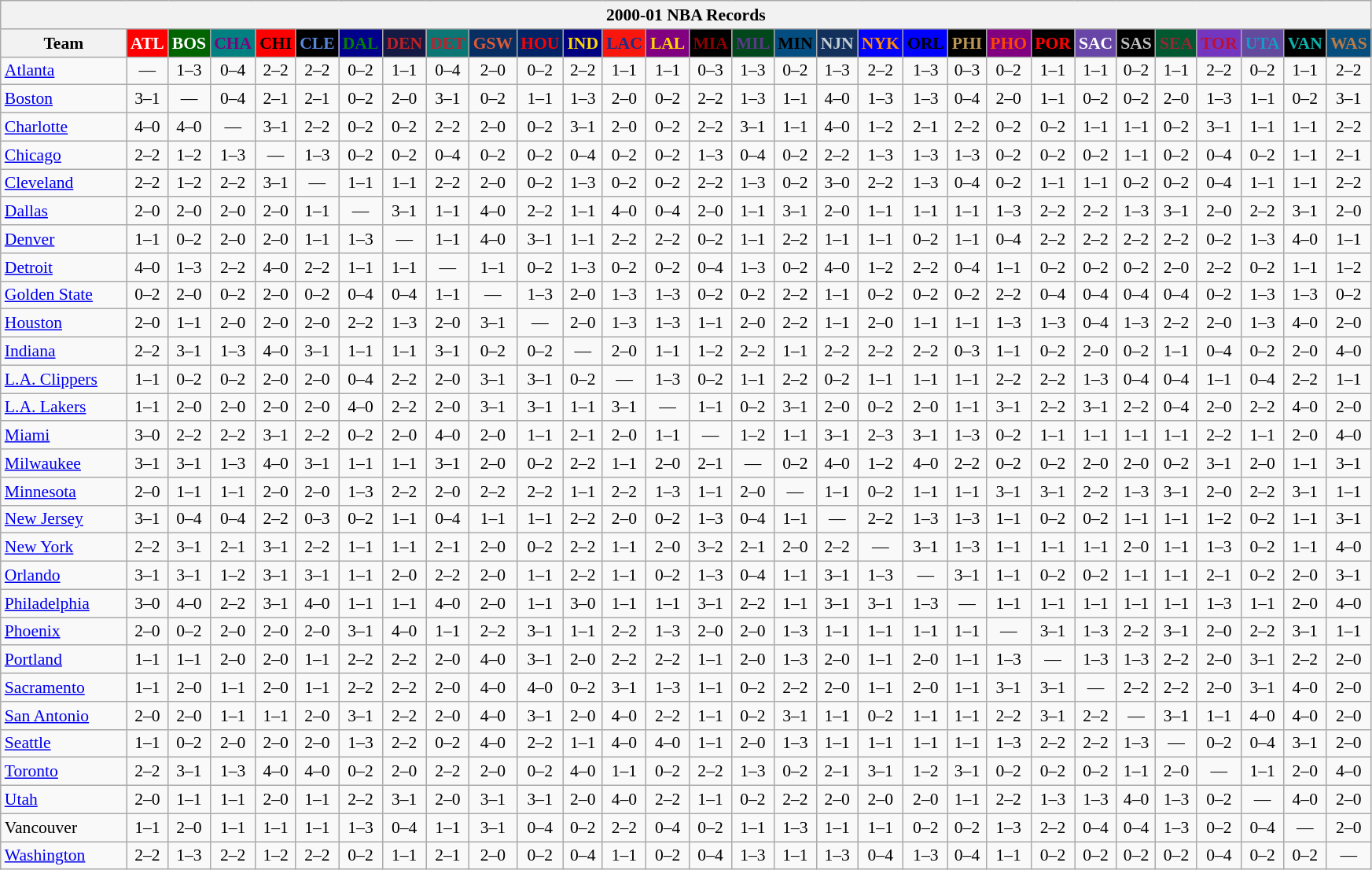<table class="wikitable" style="font-size:90%; text-align:center;">
<tr>
<th colspan=30>2000-01 NBA Records</th>
</tr>
<tr>
<th width=100>Team</th>
<th style="background:#FF0000;color:#FFFFFF;width=35">ATL</th>
<th style="background:#006400;color:#FFFFFF;width=35">BOS</th>
<th style="background:#008080;color:#800080;width=35">CHA</th>
<th style="background:#FF0000;color:#000000;width=35">CHI</th>
<th style="background:#000000;color:#5787DC;width=35">CLE</th>
<th style="background:#00008B;color:#008000;width=35">DAL</th>
<th style="background:#141A44;color:#BC2224;width=35">DEN</th>
<th style="background:#0C7674;color:#BB222C;width=35">DET</th>
<th style="background:#072E63;color:#DC5A34;width=35">GSW</th>
<th style="background:#002366;color:#FF0000;width=35">HOU</th>
<th style="background:#000080;color:#FFD700;width=35">IND</th>
<th style="background:#F9160D;color:#1A2E8B;width=35">LAC</th>
<th style="background:#800080;color:#FFD700;width=35">LAL</th>
<th style="background:#000000;color:#8B0000;width=35">MIA</th>
<th style="background:#00471B;color:#5C378A;width=35">MIL</th>
<th style="background:#044D80;color:#000000;width=35">MIN</th>
<th style="background:#12305B;color:#C4CED4;width=35">NJN</th>
<th style="background:#0000FF;color:#FF8C00;width=35">NYK</th>
<th style="background:#0000FF;color:#000000;width=35">ORL</th>
<th style="background:#000000;color:#BB9754;width=35">PHI</th>
<th style="background:#800080;color:#FF4500;width=35">PHO</th>
<th style="background:#000000;color:#FF0000;width=35">POR</th>
<th style="background:#6846A8;color:#FFFFFF;width=35">SAC</th>
<th style="background:#000000;color:#C0C0C0;width=35">SAS</th>
<th style="background:#005831;color:#992634;width=35">SEA</th>
<th style="background:#7436BF;color:#BE0F34;width=35">TOR</th>
<th style="background:#644A9C;color:#149BC7;width=35">UTA</th>
<th style="background:#000000;color:#0CB2AC;width=35">VAN</th>
<th style="background:#044D7D;color:#BC7A44;width=35">WAS</th>
</tr>
<tr>
<td style="text-align:left;"><a href='#'>Atlanta</a></td>
<td>—</td>
<td>1–3</td>
<td>0–4</td>
<td>2–2</td>
<td>2–2</td>
<td>0–2</td>
<td>1–1</td>
<td>0–4</td>
<td>2–0</td>
<td>0–2</td>
<td>2–2</td>
<td>1–1</td>
<td>1–1</td>
<td>0–3</td>
<td>1–3</td>
<td>0–2</td>
<td>1–3</td>
<td>2–2</td>
<td>1–3</td>
<td>0–3</td>
<td>0–2</td>
<td>1–1</td>
<td>1–1</td>
<td>0–2</td>
<td>1–1</td>
<td>2–2</td>
<td>0–2</td>
<td>1–1</td>
<td>2–2</td>
</tr>
<tr>
<td style="text-align:left;"><a href='#'>Boston</a></td>
<td>3–1</td>
<td>—</td>
<td>0–4</td>
<td>2–1</td>
<td>2–1</td>
<td>0–2</td>
<td>2–0</td>
<td>3–1</td>
<td>0–2</td>
<td>1–1</td>
<td>1–3</td>
<td>2–0</td>
<td>0–2</td>
<td>2–2</td>
<td>1–3</td>
<td>1–1</td>
<td>4–0</td>
<td>1–3</td>
<td>1–3</td>
<td>0–4</td>
<td>2–0</td>
<td>1–1</td>
<td>0–2</td>
<td>0–2</td>
<td>2–0</td>
<td>1–3</td>
<td>1–1</td>
<td>0–2</td>
<td>3–1</td>
</tr>
<tr>
<td style="text-align:left;"><a href='#'>Charlotte</a></td>
<td>4–0</td>
<td>4–0</td>
<td>—</td>
<td>3–1</td>
<td>2–2</td>
<td>0–2</td>
<td>0–2</td>
<td>2–2</td>
<td>2–0</td>
<td>0–2</td>
<td>3–1</td>
<td>2–0</td>
<td>0–2</td>
<td>2–2</td>
<td>3–1</td>
<td>1–1</td>
<td>4–0</td>
<td>1–2</td>
<td>2–1</td>
<td>2–2</td>
<td>0–2</td>
<td>0–2</td>
<td>1–1</td>
<td>1–1</td>
<td>0–2</td>
<td>3–1</td>
<td>1–1</td>
<td>1–1</td>
<td>2–2</td>
</tr>
<tr>
<td style="text-align:left;"><a href='#'>Chicago</a></td>
<td>2–2</td>
<td>1–2</td>
<td>1–3</td>
<td>—</td>
<td>1–3</td>
<td>0–2</td>
<td>0–2</td>
<td>0–4</td>
<td>0–2</td>
<td>0–2</td>
<td>0–4</td>
<td>0–2</td>
<td>0–2</td>
<td>1–3</td>
<td>0–4</td>
<td>0–2</td>
<td>2–2</td>
<td>1–3</td>
<td>1–3</td>
<td>1–3</td>
<td>0–2</td>
<td>0–2</td>
<td>0–2</td>
<td>1–1</td>
<td>0–2</td>
<td>0–4</td>
<td>0–2</td>
<td>1–1</td>
<td>2–1</td>
</tr>
<tr>
<td style="text-align:left;"><a href='#'>Cleveland</a></td>
<td>2–2</td>
<td>1–2</td>
<td>2–2</td>
<td>3–1</td>
<td>—</td>
<td>1–1</td>
<td>1–1</td>
<td>2–2</td>
<td>2–0</td>
<td>0–2</td>
<td>1–3</td>
<td>0–2</td>
<td>0–2</td>
<td>2–2</td>
<td>1–3</td>
<td>0–2</td>
<td>3–0</td>
<td>2–2</td>
<td>1–3</td>
<td>0–4</td>
<td>0–2</td>
<td>1–1</td>
<td>1–1</td>
<td>0–2</td>
<td>0–2</td>
<td>0–4</td>
<td>1–1</td>
<td>1–1</td>
<td>2–2</td>
</tr>
<tr>
<td style="text-align:left;"><a href='#'>Dallas</a></td>
<td>2–0</td>
<td>2–0</td>
<td>2–0</td>
<td>2–0</td>
<td>1–1</td>
<td>—</td>
<td>3–1</td>
<td>1–1</td>
<td>4–0</td>
<td>2–2</td>
<td>1–1</td>
<td>4–0</td>
<td>0–4</td>
<td>2–0</td>
<td>1–1</td>
<td>3–1</td>
<td>2–0</td>
<td>1–1</td>
<td>1–1</td>
<td>1–1</td>
<td>1–3</td>
<td>2–2</td>
<td>2–2</td>
<td>1–3</td>
<td>3–1</td>
<td>2–0</td>
<td>2–2</td>
<td>3–1</td>
<td>2–0</td>
</tr>
<tr>
<td style="text-align:left;"><a href='#'>Denver</a></td>
<td>1–1</td>
<td>0–2</td>
<td>2–0</td>
<td>2–0</td>
<td>1–1</td>
<td>1–3</td>
<td>—</td>
<td>1–1</td>
<td>4–0</td>
<td>3–1</td>
<td>1–1</td>
<td>2–2</td>
<td>2–2</td>
<td>0–2</td>
<td>1–1</td>
<td>2–2</td>
<td>1–1</td>
<td>1–1</td>
<td>0–2</td>
<td>1–1</td>
<td>0–4</td>
<td>2–2</td>
<td>2–2</td>
<td>2–2</td>
<td>2–2</td>
<td>0–2</td>
<td>1–3</td>
<td>4–0</td>
<td>1–1</td>
</tr>
<tr>
<td style="text-align:left;"><a href='#'>Detroit</a></td>
<td>4–0</td>
<td>1–3</td>
<td>2–2</td>
<td>4–0</td>
<td>2–2</td>
<td>1–1</td>
<td>1–1</td>
<td>—</td>
<td>1–1</td>
<td>0–2</td>
<td>1–3</td>
<td>0–2</td>
<td>0–2</td>
<td>0–4</td>
<td>1–3</td>
<td>0–2</td>
<td>4–0</td>
<td>1–2</td>
<td>2–2</td>
<td>0–4</td>
<td>1–1</td>
<td>0–2</td>
<td>0–2</td>
<td>0–2</td>
<td>2–0</td>
<td>2–2</td>
<td>0–2</td>
<td>1–1</td>
<td>1–2</td>
</tr>
<tr>
<td style="text-align:left;"><a href='#'>Golden State</a></td>
<td>0–2</td>
<td>2–0</td>
<td>0–2</td>
<td>2–0</td>
<td>0–2</td>
<td>0–4</td>
<td>0–4</td>
<td>1–1</td>
<td>—</td>
<td>1–3</td>
<td>2–0</td>
<td>1–3</td>
<td>1–3</td>
<td>0–2</td>
<td>0–2</td>
<td>2–2</td>
<td>1–1</td>
<td>0–2</td>
<td>0–2</td>
<td>0–2</td>
<td>2–2</td>
<td>0–4</td>
<td>0–4</td>
<td>0–4</td>
<td>0–4</td>
<td>0–2</td>
<td>1–3</td>
<td>1–3</td>
<td>0–2</td>
</tr>
<tr>
<td style="text-align:left;"><a href='#'>Houston</a></td>
<td>2–0</td>
<td>1–1</td>
<td>2–0</td>
<td>2–0</td>
<td>2–0</td>
<td>2–2</td>
<td>1–3</td>
<td>2–0</td>
<td>3–1</td>
<td>—</td>
<td>2–0</td>
<td>1–3</td>
<td>1–3</td>
<td>1–1</td>
<td>2–0</td>
<td>2–2</td>
<td>1–1</td>
<td>2–0</td>
<td>1–1</td>
<td>1–1</td>
<td>1–3</td>
<td>1–3</td>
<td>0–4</td>
<td>1–3</td>
<td>2–2</td>
<td>2–0</td>
<td>1–3</td>
<td>4–0</td>
<td>2–0</td>
</tr>
<tr>
<td style="text-align:left;"><a href='#'>Indiana</a></td>
<td>2–2</td>
<td>3–1</td>
<td>1–3</td>
<td>4–0</td>
<td>3–1</td>
<td>1–1</td>
<td>1–1</td>
<td>3–1</td>
<td>0–2</td>
<td>0–2</td>
<td>—</td>
<td>2–0</td>
<td>1–1</td>
<td>1–2</td>
<td>2–2</td>
<td>1–1</td>
<td>2–2</td>
<td>2–2</td>
<td>2–2</td>
<td>0–3</td>
<td>1–1</td>
<td>0–2</td>
<td>2–0</td>
<td>0–2</td>
<td>1–1</td>
<td>0–4</td>
<td>0–2</td>
<td>2–0</td>
<td>4–0</td>
</tr>
<tr>
<td style="text-align:left;"><a href='#'>L.A. Clippers</a></td>
<td>1–1</td>
<td>0–2</td>
<td>0–2</td>
<td>2–0</td>
<td>2–0</td>
<td>0–4</td>
<td>2–2</td>
<td>2–0</td>
<td>3–1</td>
<td>3–1</td>
<td>0–2</td>
<td>—</td>
<td>1–3</td>
<td>0–2</td>
<td>1–1</td>
<td>2–2</td>
<td>0–2</td>
<td>1–1</td>
<td>1–1</td>
<td>1–1</td>
<td>2–2</td>
<td>2–2</td>
<td>1–3</td>
<td>0–4</td>
<td>0–4</td>
<td>1–1</td>
<td>0–4</td>
<td>2–2</td>
<td>1–1</td>
</tr>
<tr>
<td style="text-align:left;"><a href='#'>L.A. Lakers</a></td>
<td>1–1</td>
<td>2–0</td>
<td>2–0</td>
<td>2–0</td>
<td>2–0</td>
<td>4–0</td>
<td>2–2</td>
<td>2–0</td>
<td>3–1</td>
<td>3–1</td>
<td>1–1</td>
<td>3–1</td>
<td>—</td>
<td>1–1</td>
<td>0–2</td>
<td>3–1</td>
<td>2–0</td>
<td>0–2</td>
<td>2–0</td>
<td>1–1</td>
<td>3–1</td>
<td>2–2</td>
<td>3–1</td>
<td>2–2</td>
<td>0–4</td>
<td>2–0</td>
<td>2–2</td>
<td>4–0</td>
<td>2–0</td>
</tr>
<tr>
<td style="text-align:left;"><a href='#'>Miami</a></td>
<td>3–0</td>
<td>2–2</td>
<td>2–2</td>
<td>3–1</td>
<td>2–2</td>
<td>0–2</td>
<td>2–0</td>
<td>4–0</td>
<td>2–0</td>
<td>1–1</td>
<td>2–1</td>
<td>2–0</td>
<td>1–1</td>
<td>—</td>
<td>1–2</td>
<td>1–1</td>
<td>3–1</td>
<td>2–3</td>
<td>3–1</td>
<td>1–3</td>
<td>0–2</td>
<td>1–1</td>
<td>1–1</td>
<td>1–1</td>
<td>1–1</td>
<td>2–2</td>
<td>1–1</td>
<td>2–0</td>
<td>4–0</td>
</tr>
<tr>
<td style="text-align:left;"><a href='#'>Milwaukee</a></td>
<td>3–1</td>
<td>3–1</td>
<td>1–3</td>
<td>4–0</td>
<td>3–1</td>
<td>1–1</td>
<td>1–1</td>
<td>3–1</td>
<td>2–0</td>
<td>0–2</td>
<td>2–2</td>
<td>1–1</td>
<td>2–0</td>
<td>2–1</td>
<td>—</td>
<td>0–2</td>
<td>4–0</td>
<td>1–2</td>
<td>4–0</td>
<td>2–2</td>
<td>0–2</td>
<td>0–2</td>
<td>2–0</td>
<td>2–0</td>
<td>0–2</td>
<td>3–1</td>
<td>2–0</td>
<td>1–1</td>
<td>3–1</td>
</tr>
<tr>
<td style="text-align:left;"><a href='#'>Minnesota</a></td>
<td>2–0</td>
<td>1–1</td>
<td>1–1</td>
<td>2–0</td>
<td>2–0</td>
<td>1–3</td>
<td>2–2</td>
<td>2–0</td>
<td>2–2</td>
<td>2–2</td>
<td>1–1</td>
<td>2–2</td>
<td>1–3</td>
<td>1–1</td>
<td>2–0</td>
<td>—</td>
<td>1–1</td>
<td>0–2</td>
<td>1–1</td>
<td>1–1</td>
<td>3–1</td>
<td>3–1</td>
<td>2–2</td>
<td>1–3</td>
<td>3–1</td>
<td>2–0</td>
<td>2–2</td>
<td>3–1</td>
<td>1–1</td>
</tr>
<tr>
<td style="text-align:left;"><a href='#'>New Jersey</a></td>
<td>3–1</td>
<td>0–4</td>
<td>0–4</td>
<td>2–2</td>
<td>0–3</td>
<td>0–2</td>
<td>1–1</td>
<td>0–4</td>
<td>1–1</td>
<td>1–1</td>
<td>2–2</td>
<td>2–0</td>
<td>0–2</td>
<td>1–3</td>
<td>0–4</td>
<td>1–1</td>
<td>—</td>
<td>2–2</td>
<td>1–3</td>
<td>1–3</td>
<td>1–1</td>
<td>0–2</td>
<td>0–2</td>
<td>1–1</td>
<td>1–1</td>
<td>1–2</td>
<td>0–2</td>
<td>1–1</td>
<td>3–1</td>
</tr>
<tr>
<td style="text-align:left;"><a href='#'>New York</a></td>
<td>2–2</td>
<td>3–1</td>
<td>2–1</td>
<td>3–1</td>
<td>2–2</td>
<td>1–1</td>
<td>1–1</td>
<td>2–1</td>
<td>2–0</td>
<td>0–2</td>
<td>2–2</td>
<td>1–1</td>
<td>2–0</td>
<td>3–2</td>
<td>2–1</td>
<td>2–0</td>
<td>2–2</td>
<td>—</td>
<td>3–1</td>
<td>1–3</td>
<td>1–1</td>
<td>1–1</td>
<td>1–1</td>
<td>2–0</td>
<td>1–1</td>
<td>1–3</td>
<td>0–2</td>
<td>1–1</td>
<td>4–0</td>
</tr>
<tr>
<td style="text-align:left;"><a href='#'>Orlando</a></td>
<td>3–1</td>
<td>3–1</td>
<td>1–2</td>
<td>3–1</td>
<td>3–1</td>
<td>1–1</td>
<td>2–0</td>
<td>2–2</td>
<td>2–0</td>
<td>1–1</td>
<td>2–2</td>
<td>1–1</td>
<td>0–2</td>
<td>1–3</td>
<td>0–4</td>
<td>1–1</td>
<td>3–1</td>
<td>1–3</td>
<td>—</td>
<td>3–1</td>
<td>1–1</td>
<td>0–2</td>
<td>0–2</td>
<td>1–1</td>
<td>1–1</td>
<td>2–1</td>
<td>0–2</td>
<td>2–0</td>
<td>3–1</td>
</tr>
<tr>
<td style="text-align:left;"><a href='#'>Philadelphia</a></td>
<td>3–0</td>
<td>4–0</td>
<td>2–2</td>
<td>3–1</td>
<td>4–0</td>
<td>1–1</td>
<td>1–1</td>
<td>4–0</td>
<td>2–0</td>
<td>1–1</td>
<td>3–0</td>
<td>1–1</td>
<td>1–1</td>
<td>3–1</td>
<td>2–2</td>
<td>1–1</td>
<td>3–1</td>
<td>3–1</td>
<td>1–3</td>
<td>—</td>
<td>1–1</td>
<td>1–1</td>
<td>1–1</td>
<td>1–1</td>
<td>1–1</td>
<td>1–3</td>
<td>1–1</td>
<td>2–0</td>
<td>4–0</td>
</tr>
<tr>
<td style="text-align:left;"><a href='#'>Phoenix</a></td>
<td>2–0</td>
<td>0–2</td>
<td>2–0</td>
<td>2–0</td>
<td>2–0</td>
<td>3–1</td>
<td>4–0</td>
<td>1–1</td>
<td>2–2</td>
<td>3–1</td>
<td>1–1</td>
<td>2–2</td>
<td>1–3</td>
<td>2–0</td>
<td>2–0</td>
<td>1–3</td>
<td>1–1</td>
<td>1–1</td>
<td>1–1</td>
<td>1–1</td>
<td>—</td>
<td>3–1</td>
<td>1–3</td>
<td>2–2</td>
<td>3–1</td>
<td>2–0</td>
<td>2–2</td>
<td>3–1</td>
<td>1–1</td>
</tr>
<tr>
<td style="text-align:left;"><a href='#'>Portland</a></td>
<td>1–1</td>
<td>1–1</td>
<td>2–0</td>
<td>2–0</td>
<td>1–1</td>
<td>2–2</td>
<td>2–2</td>
<td>2–0</td>
<td>4–0</td>
<td>3–1</td>
<td>2–0</td>
<td>2–2</td>
<td>2–2</td>
<td>1–1</td>
<td>2–0</td>
<td>1–3</td>
<td>2–0</td>
<td>1–1</td>
<td>2–0</td>
<td>1–1</td>
<td>1–3</td>
<td>—</td>
<td>1–3</td>
<td>1–3</td>
<td>2–2</td>
<td>2–0</td>
<td>3–1</td>
<td>2–2</td>
<td>2–0</td>
</tr>
<tr>
<td style="text-align:left;"><a href='#'>Sacramento</a></td>
<td>1–1</td>
<td>2–0</td>
<td>1–1</td>
<td>2–0</td>
<td>1–1</td>
<td>2–2</td>
<td>2–2</td>
<td>2–0</td>
<td>4–0</td>
<td>4–0</td>
<td>0–2</td>
<td>3–1</td>
<td>1–3</td>
<td>1–1</td>
<td>0–2</td>
<td>2–2</td>
<td>2–0</td>
<td>1–1</td>
<td>2–0</td>
<td>1–1</td>
<td>3–1</td>
<td>3–1</td>
<td>—</td>
<td>2–2</td>
<td>2–2</td>
<td>2–0</td>
<td>3–1</td>
<td>4–0</td>
<td>2–0</td>
</tr>
<tr>
<td style="text-align:left;"><a href='#'>San Antonio</a></td>
<td>2–0</td>
<td>2–0</td>
<td>1–1</td>
<td>1–1</td>
<td>2–0</td>
<td>3–1</td>
<td>2–2</td>
<td>2–0</td>
<td>4–0</td>
<td>3–1</td>
<td>2–0</td>
<td>4–0</td>
<td>2–2</td>
<td>1–1</td>
<td>0–2</td>
<td>3–1</td>
<td>1–1</td>
<td>0–2</td>
<td>1–1</td>
<td>1–1</td>
<td>2–2</td>
<td>3–1</td>
<td>2–2</td>
<td>—</td>
<td>3–1</td>
<td>1–1</td>
<td>4–0</td>
<td>4–0</td>
<td>2–0</td>
</tr>
<tr>
<td style="text-align:left;"><a href='#'>Seattle</a></td>
<td>1–1</td>
<td>0–2</td>
<td>2–0</td>
<td>2–0</td>
<td>2–0</td>
<td>1–3</td>
<td>2–2</td>
<td>0–2</td>
<td>4–0</td>
<td>2–2</td>
<td>1–1</td>
<td>4–0</td>
<td>4–0</td>
<td>1–1</td>
<td>2–0</td>
<td>1–3</td>
<td>1–1</td>
<td>1–1</td>
<td>1–1</td>
<td>1–1</td>
<td>1–3</td>
<td>2–2</td>
<td>2–2</td>
<td>1–3</td>
<td>—</td>
<td>0–2</td>
<td>0–4</td>
<td>3–1</td>
<td>2–0</td>
</tr>
<tr>
<td style="text-align:left;"><a href='#'>Toronto</a></td>
<td>2–2</td>
<td>3–1</td>
<td>1–3</td>
<td>4–0</td>
<td>4–0</td>
<td>0–2</td>
<td>2–0</td>
<td>2–2</td>
<td>2–0</td>
<td>0–2</td>
<td>4–0</td>
<td>1–1</td>
<td>0–2</td>
<td>2–2</td>
<td>1–3</td>
<td>0–2</td>
<td>2–1</td>
<td>3–1</td>
<td>1–2</td>
<td>3–1</td>
<td>0–2</td>
<td>0–2</td>
<td>0–2</td>
<td>1–1</td>
<td>2–0</td>
<td>—</td>
<td>1–1</td>
<td>2–0</td>
<td>4–0</td>
</tr>
<tr>
<td style="text-align:left;"><a href='#'>Utah</a></td>
<td>2–0</td>
<td>1–1</td>
<td>1–1</td>
<td>2–0</td>
<td>1–1</td>
<td>2–2</td>
<td>3–1</td>
<td>2–0</td>
<td>3–1</td>
<td>3–1</td>
<td>2–0</td>
<td>4–0</td>
<td>2–2</td>
<td>1–1</td>
<td>0–2</td>
<td>2–2</td>
<td>2–0</td>
<td>2–0</td>
<td>2–0</td>
<td>1–1</td>
<td>2–2</td>
<td>1–3</td>
<td>1–3</td>
<td>4–0</td>
<td>1–3</td>
<td>0–2</td>
<td>—</td>
<td>4–0</td>
<td>2–0</td>
</tr>
<tr>
<td style="text-align:left;">Vancouver</td>
<td>1–1</td>
<td>2–0</td>
<td>1–1</td>
<td>1–1</td>
<td>1–1</td>
<td>1–3</td>
<td>0–4</td>
<td>1–1</td>
<td>3–1</td>
<td>0–4</td>
<td>0–2</td>
<td>2–2</td>
<td>0–4</td>
<td>0–2</td>
<td>1–1</td>
<td>1–3</td>
<td>1–1</td>
<td>1–1</td>
<td>0–2</td>
<td>0–2</td>
<td>1–3</td>
<td>2–2</td>
<td>0–4</td>
<td>0–4</td>
<td>1–3</td>
<td>0–2</td>
<td>0–4</td>
<td>—</td>
<td>2–0</td>
</tr>
<tr>
<td style="text-align:left;"><a href='#'>Washington</a></td>
<td>2–2</td>
<td>1–3</td>
<td>2–2</td>
<td>1–2</td>
<td>2–2</td>
<td>0–2</td>
<td>1–1</td>
<td>2–1</td>
<td>2–0</td>
<td>0–2</td>
<td>0–4</td>
<td>1–1</td>
<td>0–2</td>
<td>0–4</td>
<td>1–3</td>
<td>1–1</td>
<td>1–3</td>
<td>0–4</td>
<td>1–3</td>
<td>0–4</td>
<td>1–1</td>
<td>0–2</td>
<td>0–2</td>
<td>0–2</td>
<td>0–2</td>
<td>0–4</td>
<td>0–2</td>
<td>0–2</td>
<td>—</td>
</tr>
</table>
